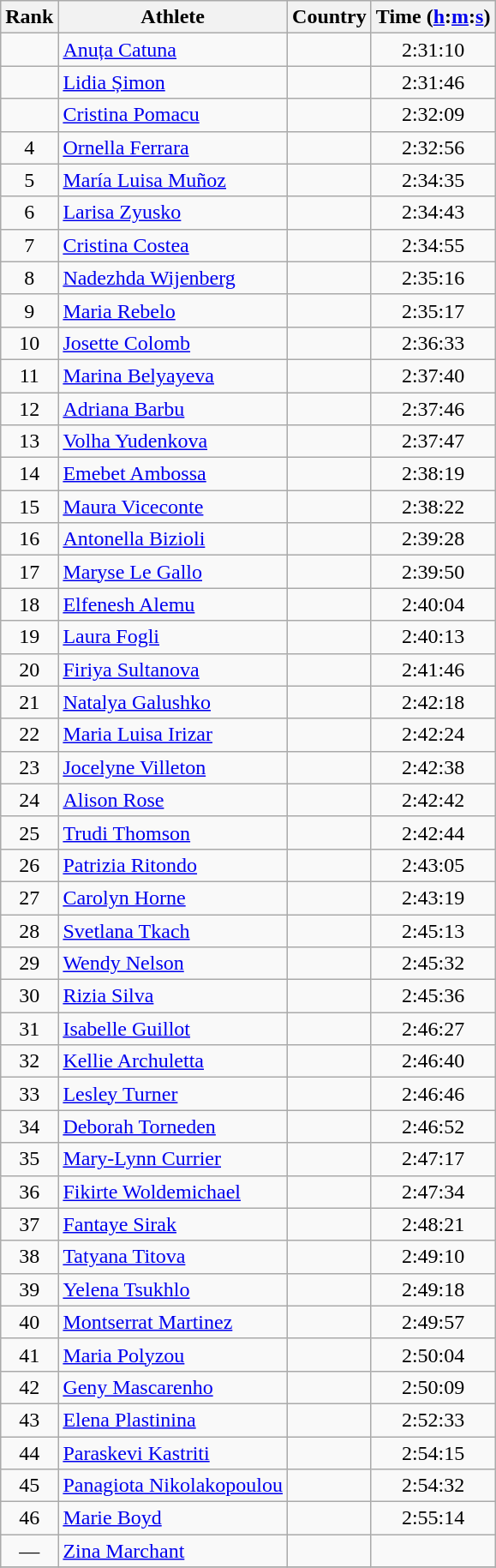<table class="wikitable sortable" style="text-align:center;">
<tr>
<th>Rank</th>
<th>Athlete</th>
<th>Country</th>
<th>Time (<a href='#'>h</a>:<a href='#'>m</a>:<a href='#'>s</a>)</th>
</tr>
<tr>
<td></td>
<td align=left><a href='#'>Anuța Catuna</a></td>
<td align=left></td>
<td>2:31:10</td>
</tr>
<tr>
<td></td>
<td align=left><a href='#'>Lidia Șimon</a></td>
<td align=left></td>
<td>2:31:46</td>
</tr>
<tr>
<td></td>
<td align=left><a href='#'>Cristina Pomacu</a></td>
<td align=left></td>
<td>2:32:09</td>
</tr>
<tr>
<td>4</td>
<td align=left><a href='#'>Ornella Ferrara</a></td>
<td align=left></td>
<td>2:32:56</td>
</tr>
<tr>
<td>5</td>
<td align=left><a href='#'>María Luisa Muñoz</a></td>
<td align=left></td>
<td>2:34:35</td>
</tr>
<tr>
<td>6</td>
<td align=left><a href='#'>Larisa Zyusko</a></td>
<td align=left></td>
<td>2:34:43</td>
</tr>
<tr>
<td>7</td>
<td align=left><a href='#'>Cristina Costea</a></td>
<td align=left></td>
<td>2:34:55</td>
</tr>
<tr>
<td>8</td>
<td align=left><a href='#'>Nadezhda Wijenberg</a></td>
<td align=left></td>
<td>2:35:16</td>
</tr>
<tr>
<td>9</td>
<td align=left><a href='#'>Maria Rebelo</a></td>
<td align=left></td>
<td>2:35:17</td>
</tr>
<tr>
<td>10</td>
<td align=left><a href='#'>Josette Colomb</a></td>
<td align=left></td>
<td>2:36:33</td>
</tr>
<tr>
<td>11</td>
<td align=left><a href='#'>Marina Belyayeva</a></td>
<td align=left></td>
<td>2:37:40</td>
</tr>
<tr>
<td>12</td>
<td align=left><a href='#'>Adriana Barbu</a></td>
<td align=left></td>
<td>2:37:46</td>
</tr>
<tr>
<td>13</td>
<td align=left><a href='#'>Volha Yudenkova</a></td>
<td align=left></td>
<td>2:37:47</td>
</tr>
<tr>
<td>14</td>
<td align=left><a href='#'>Emebet Ambossa</a></td>
<td align=left></td>
<td>2:38:19</td>
</tr>
<tr>
<td>15</td>
<td align=left><a href='#'>Maura Viceconte</a></td>
<td align=left></td>
<td>2:38:22</td>
</tr>
<tr>
<td>16</td>
<td align=left><a href='#'>Antonella Bizioli</a></td>
<td align=left></td>
<td>2:39:28</td>
</tr>
<tr>
<td>17</td>
<td align=left><a href='#'>Maryse Le Gallo</a></td>
<td align=left></td>
<td>2:39:50</td>
</tr>
<tr>
<td>18</td>
<td align=left><a href='#'>Elfenesh Alemu</a></td>
<td align=left></td>
<td>2:40:04</td>
</tr>
<tr>
<td>19</td>
<td align=left><a href='#'>Laura Fogli</a></td>
<td align=left></td>
<td>2:40:13</td>
</tr>
<tr>
<td>20</td>
<td align=left><a href='#'>Firiya Sultanova</a></td>
<td align=left></td>
<td>2:41:46</td>
</tr>
<tr>
<td>21</td>
<td align=left><a href='#'>Natalya Galushko</a></td>
<td align=left></td>
<td>2:42:18</td>
</tr>
<tr>
<td>22</td>
<td align=left><a href='#'>Maria Luisa Irizar</a></td>
<td align=left></td>
<td>2:42:24</td>
</tr>
<tr>
<td>23</td>
<td align=left><a href='#'>Jocelyne Villeton</a></td>
<td align=left></td>
<td>2:42:38</td>
</tr>
<tr>
<td>24</td>
<td align=left><a href='#'>Alison Rose</a></td>
<td align=left></td>
<td>2:42:42</td>
</tr>
<tr>
<td>25</td>
<td align=left><a href='#'>Trudi Thomson</a></td>
<td align=left></td>
<td>2:42:44</td>
</tr>
<tr>
<td>26</td>
<td align=left><a href='#'>Patrizia Ritondo</a></td>
<td align=left></td>
<td>2:43:05</td>
</tr>
<tr>
<td>27</td>
<td align=left><a href='#'>Carolyn Horne</a></td>
<td align=left></td>
<td>2:43:19</td>
</tr>
<tr>
<td>28</td>
<td align=left><a href='#'>Svetlana Tkach</a></td>
<td align=left></td>
<td>2:45:13</td>
</tr>
<tr>
<td>29</td>
<td align=left><a href='#'>Wendy Nelson</a></td>
<td align=left></td>
<td>2:45:32</td>
</tr>
<tr>
<td>30</td>
<td align=left><a href='#'>Rizia Silva</a></td>
<td align=left></td>
<td>2:45:36</td>
</tr>
<tr>
<td>31</td>
<td align=left><a href='#'>Isabelle Guillot</a></td>
<td align=left></td>
<td>2:46:27</td>
</tr>
<tr>
<td>32</td>
<td align=left><a href='#'>Kellie Archuletta</a></td>
<td align=left></td>
<td>2:46:40</td>
</tr>
<tr>
<td>33</td>
<td align=left><a href='#'>Lesley Turner</a></td>
<td align=left></td>
<td>2:46:46</td>
</tr>
<tr>
<td>34</td>
<td align=left><a href='#'>Deborah Torneden</a></td>
<td align=left></td>
<td>2:46:52</td>
</tr>
<tr>
<td>35</td>
<td align=left><a href='#'>Mary-Lynn Currier</a></td>
<td align=left></td>
<td>2:47:17</td>
</tr>
<tr>
<td>36</td>
<td align=left><a href='#'>Fikirte Woldemichael</a></td>
<td align=left></td>
<td>2:47:34</td>
</tr>
<tr>
<td>37</td>
<td align=left><a href='#'>Fantaye Sirak</a></td>
<td align=left></td>
<td>2:48:21</td>
</tr>
<tr>
<td>38</td>
<td align=left><a href='#'>Tatyana Titova</a></td>
<td align=left></td>
<td>2:49:10</td>
</tr>
<tr>
<td>39</td>
<td align=left><a href='#'>Yelena Tsukhlo</a></td>
<td align=left></td>
<td>2:49:18</td>
</tr>
<tr>
<td>40</td>
<td align=left><a href='#'>Montserrat Martinez</a></td>
<td align=left></td>
<td>2:49:57</td>
</tr>
<tr>
<td>41</td>
<td align=left><a href='#'>Maria Polyzou</a></td>
<td align=left></td>
<td>2:50:04</td>
</tr>
<tr>
<td>42</td>
<td align=left><a href='#'>Geny Mascarenho</a></td>
<td align=left></td>
<td>2:50:09</td>
</tr>
<tr>
<td>43</td>
<td align=left><a href='#'>Elena Plastinina</a></td>
<td align=left></td>
<td>2:52:33</td>
</tr>
<tr>
<td>44</td>
<td align=left><a href='#'>Paraskevi Kastriti</a></td>
<td align=left></td>
<td>2:54:15</td>
</tr>
<tr>
<td>45</td>
<td align=left><a href='#'>Panagiota Nikolakopoulou</a></td>
<td align=left></td>
<td>2:54:32</td>
</tr>
<tr>
<td>46</td>
<td align=left><a href='#'>Marie Boyd</a></td>
<td align=left></td>
<td>2:55:14</td>
</tr>
<tr>
<td>—</td>
<td align=left><a href='#'>Zina Marchant</a></td>
<td align=left></td>
<td></td>
</tr>
<tr>
</tr>
</table>
